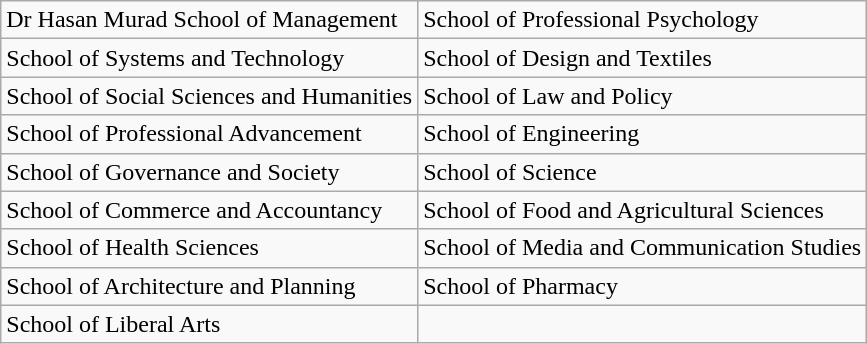<table class="wikitable">
<tr>
<td>Dr Hasan Murad School of Management</td>
<td>School of Professional Psychology</td>
</tr>
<tr>
<td>School of Systems and Technology</td>
<td>School of Design and Textiles</td>
</tr>
<tr>
<td>School of Social Sciences and Humanities</td>
<td>School of Law and Policy</td>
</tr>
<tr>
<td>School of Professional Advancement</td>
<td>School of Engineering</td>
</tr>
<tr>
<td>School of Governance and Society</td>
<td>School of Science</td>
</tr>
<tr>
<td>School of Commerce and Accountancy</td>
<td>School of Food and Agricultural Sciences</td>
</tr>
<tr>
<td>School of Health Sciences</td>
<td>School of Media and Communication  Studies</td>
</tr>
<tr>
<td>School of Architecture and Planning</td>
<td>School of Pharmacy</td>
</tr>
<tr>
<td>School of Liberal Arts</td>
<td></td>
</tr>
</table>
